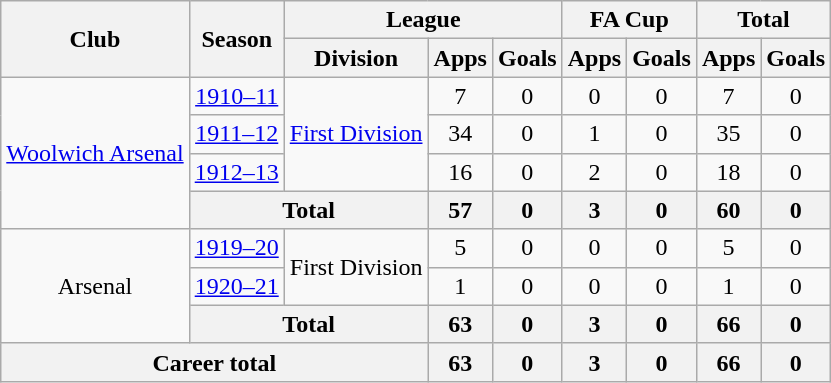<table class="wikitable" style="text-align: center;">
<tr>
<th rowspan="2">Club</th>
<th rowspan="2">Season</th>
<th colspan="3">League</th>
<th colspan="2">FA Cup</th>
<th colspan="2">Total</th>
</tr>
<tr>
<th>Division</th>
<th>Apps</th>
<th>Goals</th>
<th>Apps</th>
<th>Goals</th>
<th>Apps</th>
<th>Goals</th>
</tr>
<tr>
<td rowspan="4"><a href='#'>Woolwich Arsenal</a></td>
<td><a href='#'>1910–11</a></td>
<td rowspan="3"><a href='#'>First Division</a></td>
<td>7</td>
<td>0</td>
<td>0</td>
<td>0</td>
<td>7</td>
<td>0</td>
</tr>
<tr>
<td><a href='#'>1911–12</a></td>
<td>34</td>
<td>0</td>
<td>1</td>
<td>0</td>
<td>35</td>
<td>0</td>
</tr>
<tr>
<td><a href='#'>1912–13</a></td>
<td>16</td>
<td>0</td>
<td>2</td>
<td>0</td>
<td>18</td>
<td>0</td>
</tr>
<tr>
<th colspan="2">Total</th>
<th>57</th>
<th>0</th>
<th>3</th>
<th>0</th>
<th>60</th>
<th>0</th>
</tr>
<tr>
<td rowspan="3">Arsenal</td>
<td><a href='#'>1919–20</a></td>
<td rowspan="2">First Division</td>
<td>5</td>
<td>0</td>
<td>0</td>
<td>0</td>
<td>5</td>
<td>0</td>
</tr>
<tr>
<td><a href='#'>1920–21</a></td>
<td>1</td>
<td>0</td>
<td>0</td>
<td>0</td>
<td>1</td>
<td>0</td>
</tr>
<tr>
<th colspan="2">Total</th>
<th>63</th>
<th>0</th>
<th>3</th>
<th>0</th>
<th>66</th>
<th>0</th>
</tr>
<tr>
<th colspan="3">Career total</th>
<th>63</th>
<th>0</th>
<th>3</th>
<th>0</th>
<th>66</th>
<th>0</th>
</tr>
</table>
